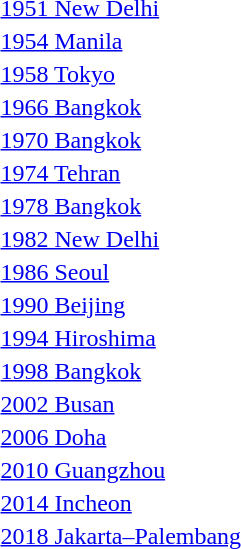<table>
<tr>
<td><a href='#'>1951 New Delhi</a></td>
<td></td>
<td></td>
<td></td>
</tr>
<tr>
<td><a href='#'>1954 Manila</a></td>
<td></td>
<td></td>
<td></td>
</tr>
<tr>
<td><a href='#'>1958 Tokyo</a></td>
<td></td>
<td></td>
<td></td>
</tr>
<tr>
<td><a href='#'>1966 Bangkok</a></td>
<td></td>
<td></td>
<td></td>
</tr>
<tr>
<td><a href='#'>1970 Bangkok</a></td>
<td></td>
<td></td>
<td></td>
</tr>
<tr>
<td><a href='#'>1974 Tehran</a></td>
<td></td>
<td></td>
<td></td>
</tr>
<tr>
<td><a href='#'>1978 Bangkok</a></td>
<td></td>
<td></td>
<td></td>
</tr>
<tr>
<td><a href='#'>1982 New Delhi</a></td>
<td></td>
<td></td>
<td></td>
</tr>
<tr>
<td><a href='#'>1986 Seoul</a></td>
<td></td>
<td></td>
<td></td>
</tr>
<tr>
<td><a href='#'>1990 Beijing</a></td>
<td></td>
<td></td>
<td></td>
</tr>
<tr>
<td><a href='#'>1994 Hiroshima</a></td>
<td></td>
<td></td>
<td></td>
</tr>
<tr>
<td><a href='#'>1998 Bangkok</a></td>
<td></td>
<td></td>
<td></td>
</tr>
<tr>
<td><a href='#'>2002 Busan</a></td>
<td></td>
<td></td>
<td></td>
</tr>
<tr>
<td><a href='#'>2006 Doha</a></td>
<td></td>
<td></td>
<td></td>
</tr>
<tr>
<td><a href='#'>2010 Guangzhou</a></td>
<td></td>
<td></td>
<td></td>
</tr>
<tr>
<td><a href='#'>2014 Incheon</a></td>
<td></td>
<td></td>
<td></td>
</tr>
<tr>
<td><a href='#'>2018 Jakarta–Palembang</a></td>
<td></td>
<td></td>
<td></td>
</tr>
</table>
